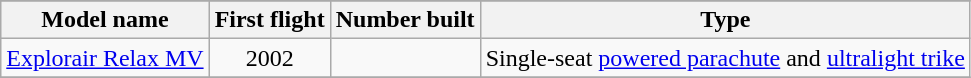<table class="wikitable" align=center>
<tr>
</tr>
<tr style="background:#efefef;">
<th>Model name</th>
<th>First flight</th>
<th>Number built</th>
<th>Type</th>
</tr>
<tr>
<td align=left><a href='#'>Explorair Relax MV</a></td>
<td align=center>2002</td>
<td align=center></td>
<td align=left>Single-seat <a href='#'>powered parachute</a> and <a href='#'>ultralight trike</a></td>
</tr>
<tr>
</tr>
</table>
